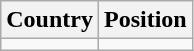<table class="wikitable">
<tr>
<th>Country</th>
<th>Position</th>
</tr>
<tr>
<td></td>
<td></td>
</tr>
</table>
